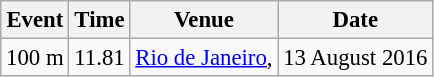<table class="wikitable" style="border-collapse: collapse; font-size: 95%;">
<tr>
<th scope=col>Event</th>
<th scope=col>Time</th>
<th scope=col>Venue</th>
<th scope=col>Date</th>
</tr>
<tr>
<td>100 m</td>
<td>11.81</td>
<td><a href='#'>Rio de Janeiro</a>, </td>
<td>13 August 2016</td>
</tr>
</table>
